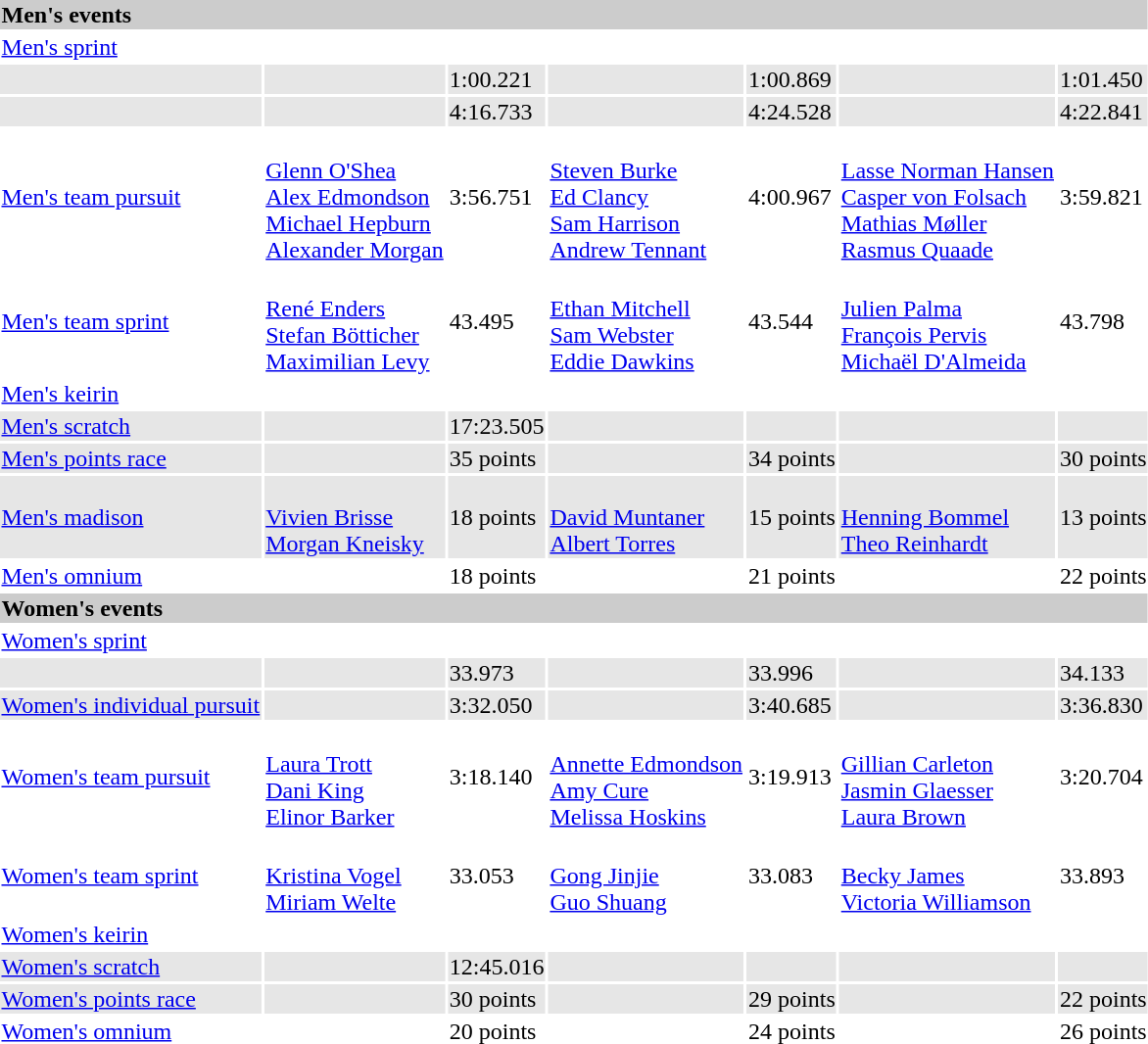<table>
<tr bgcolor="#cccccc">
<td colspan=7><strong>Men's events</strong></td>
</tr>
<tr>
<td><a href='#'>Men's sprint</a><br></td>
<td></td>
<td></td>
<td></td>
<td></td>
<td></td>
<td></td>
</tr>
<tr bgcolor="#e6e6e6">
<td><br></td>
<td></td>
<td>1:00.221</td>
<td></td>
<td>1:00.869</td>
<td></td>
<td>1:01.450</td>
</tr>
<tr bgcolor="#e6e6e6">
<td><br></td>
<td></td>
<td>4:16.733</td>
<td></td>
<td>4:24.528</td>
<td></td>
<td>4:22.841</td>
</tr>
<tr>
<td><a href='#'>Men's team pursuit</a><br></td>
<td><br><a href='#'>Glenn O'Shea</a><br><a href='#'>Alex Edmondson</a><br><a href='#'>Michael Hepburn</a><br><a href='#'>Alexander Morgan</a></td>
<td>3:56.751</td>
<td><br><a href='#'>Steven Burke</a><br><a href='#'>Ed Clancy</a><br><a href='#'>Sam Harrison</a><br><a href='#'>Andrew Tennant</a></td>
<td>4:00.967</td>
<td><br><a href='#'>Lasse Norman Hansen</a><br><a href='#'>Casper von Folsach</a><br><a href='#'>Mathias Møller</a><br><a href='#'>Rasmus Quaade</a></td>
<td>3:59.821</td>
</tr>
<tr>
<td><a href='#'>Men's team sprint</a><br></td>
<td><br><a href='#'>René Enders</a><br><a href='#'>Stefan Bötticher</a><br><a href='#'>Maximilian Levy</a></td>
<td>43.495</td>
<td><br><a href='#'>Ethan Mitchell</a><br><a href='#'>Sam Webster</a><br><a href='#'>Eddie Dawkins</a></td>
<td>43.544</td>
<td><br><a href='#'>Julien Palma</a><br><a href='#'>François Pervis</a><br><a href='#'>Michaël D'Almeida</a></td>
<td>43.798</td>
</tr>
<tr>
<td><a href='#'>Men's keirin</a><br></td>
<td></td>
<td></td>
<td></td>
<td></td>
<td></td>
<td></td>
</tr>
<tr bgcolor="#e6e6e6">
<td><a href='#'>Men's scratch</a><br></td>
<td></td>
<td>17:23.505</td>
<td></td>
<td></td>
<td></td>
<td></td>
</tr>
<tr bgcolor="#e6e6e6">
<td><a href='#'>Men's points race</a><br></td>
<td></td>
<td>35 points</td>
<td></td>
<td>34 points</td>
<td></td>
<td>30 points</td>
</tr>
<tr bgcolor="#e6e6e6">
<td><a href='#'>Men's madison</a><br></td>
<td><br><a href='#'>Vivien Brisse</a><br><a href='#'>Morgan Kneisky</a></td>
<td>18 points</td>
<td><br><a href='#'>David Muntaner</a><br><a href='#'>Albert Torres</a></td>
<td>15 points</td>
<td><br><a href='#'>Henning Bommel</a><br><a href='#'>Theo Reinhardt</a></td>
<td>13 points</td>
</tr>
<tr>
<td><a href='#'>Men's omnium</a><br></td>
<td></td>
<td>18 points</td>
<td></td>
<td>21 points</td>
<td></td>
<td>22 points</td>
</tr>
<tr style="background:#ccc;">
<td colspan=7><strong>Women's events</strong></td>
</tr>
<tr>
<td><a href='#'>Women's sprint</a><br></td>
<td></td>
<td></td>
<td></td>
<td></td>
<td></td>
<td></td>
</tr>
<tr bgcolor="#e6e6e6">
<td><br></td>
<td></td>
<td>33.973</td>
<td></td>
<td>33.996</td>
<td></td>
<td>34.133</td>
</tr>
<tr bgcolor="#e6e6e6">
<td><a href='#'>Women's individual pursuit</a><br></td>
<td></td>
<td>3:32.050</td>
<td></td>
<td>3:40.685</td>
<td></td>
<td>3:36.830</td>
</tr>
<tr>
<td><a href='#'>Women's team pursuit</a><br></td>
<td><br> <a href='#'>Laura Trott</a><br><a href='#'>Dani King</a><br><a href='#'>Elinor Barker</a></td>
<td>3:18.140</td>
<td><br> <a href='#'>Annette Edmondson</a><br><a href='#'>Amy Cure</a><br><a href='#'>Melissa Hoskins</a></td>
<td>3:19.913</td>
<td><br><a href='#'>Gillian Carleton</a><br><a href='#'>Jasmin Glaesser</a><br><a href='#'>Laura Brown</a></td>
<td>3:20.704</td>
</tr>
<tr>
<td><a href='#'>Women's team sprint</a><br></td>
<td><br> <a href='#'>Kristina Vogel</a><br><a href='#'>Miriam Welte</a></td>
<td>33.053</td>
<td><br> <a href='#'>Gong Jinjie</a><br><a href='#'>Guo Shuang</a></td>
<td>33.083</td>
<td><br><a href='#'>Becky James</a><br><a href='#'>Victoria Williamson</a></td>
<td>33.893</td>
</tr>
<tr>
<td><a href='#'>Women's keirin</a><br></td>
<td></td>
<td></td>
<td></td>
<td></td>
<td></td>
<td></td>
</tr>
<tr bgcolor="#e6e6e6">
<td><a href='#'>Women's scratch</a><br></td>
<td></td>
<td>12:45.016</td>
<td></td>
<td></td>
<td></td>
<td></td>
</tr>
<tr bgcolor="#e6e6e6">
<td><a href='#'>Women's points race</a><br></td>
<td></td>
<td>30 points</td>
<td></td>
<td>29 points</td>
<td></td>
<td>22 points</td>
</tr>
<tr>
<td><a href='#'>Women's omnium</a><br></td>
<td></td>
<td>20 points</td>
<td></td>
<td>24 points</td>
<td></td>
<td>26 points</td>
</tr>
</table>
